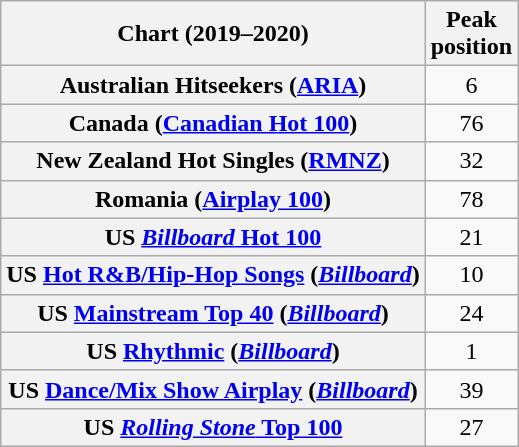<table class="wikitable sortable plainrowheaders" style="text-align:center">
<tr>
<th scope="col">Chart (2019–2020)</th>
<th scope="col">Peak<br>position</th>
</tr>
<tr>
<th scope = "row">Australian Hitseekers (<a href='#'>ARIA</a>)</th>
<td>6</td>
</tr>
<tr>
<th scope="row">Canada (<a href='#'>Canadian Hot 100</a>)</th>
<td>76</td>
</tr>
<tr>
<th scope="row">New Zealand Hot Singles (<a href='#'>RMNZ</a>)</th>
<td>32</td>
</tr>
<tr>
<th scope="row">Romania (<a href='#'>Airplay 100</a>)</th>
<td>78</td>
</tr>
<tr>
<th scope="row">US <a href='#'><em>Billboard</em> Hot 100</a></th>
<td>21</td>
</tr>
<tr>
<th scope="row">US <a href='#'>Hot R&B/Hip-Hop Songs</a> (<em><a href='#'>Billboard</a></em>)</th>
<td>10</td>
</tr>
<tr>
<th scope="row">US <a href='#'>Mainstream Top 40</a> (<em><a href='#'>Billboard</a></em>)</th>
<td>24</td>
</tr>
<tr>
<th scope="row">US <a href='#'>Rhythmic</a> (<em><a href='#'>Billboard</a></em>)</th>
<td>1</td>
</tr>
<tr>
<th scope="row">US <a href='#'>Dance/Mix Show Airplay</a> (<em><a href='#'>Billboard</a></em>)</th>
<td>39</td>
</tr>
<tr>
<th scope="row">US <a href='#'><em>Rolling Stone</em> Top 100</a></th>
<td>27</td>
</tr>
</table>
